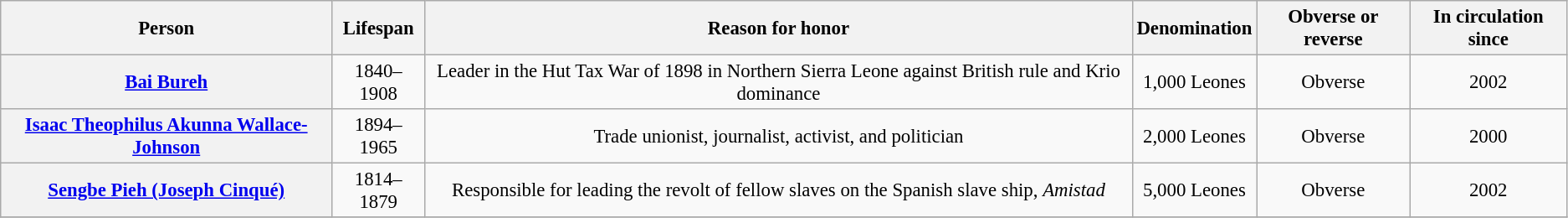<table class="wikitable" style="font-size: 95%; text-align:center;">
<tr>
<th>Person</th>
<th>Lifespan</th>
<th>Reason for honor</th>
<th>Denomination</th>
<th>Obverse or reverse</th>
<th>In circulation since</th>
</tr>
<tr>
<th><a href='#'>Bai Bureh</a></th>
<td>1840–1908</td>
<td>Leader in the Hut Tax War of 1898 in Northern Sierra Leone against British rule and Krio dominance</td>
<td>1,000 Leones</td>
<td>Obverse</td>
<td>2002</td>
</tr>
<tr>
<th><a href='#'>Isaac Theophilus Akunna Wallace-Johnson</a></th>
<td>1894–1965</td>
<td>Trade unionist, journalist, activist, and politician</td>
<td>2,000 Leones</td>
<td>Obverse</td>
<td>2000</td>
</tr>
<tr>
<th><a href='#'>Sengbe Pieh (Joseph Cinqué)</a></th>
<td>1814–1879</td>
<td>Responsible for leading the revolt of fellow slaves on the Spanish slave ship, <em>Amistad</em></td>
<td>5,000 Leones</td>
<td>Obverse</td>
<td>2002</td>
</tr>
<tr>
</tr>
</table>
